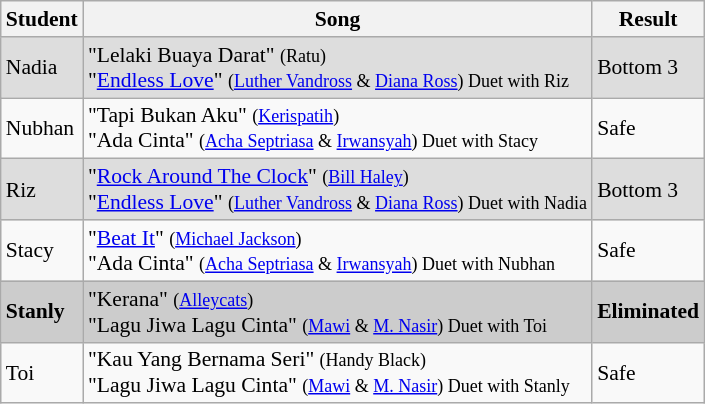<table class="wikitable" style="font-size:90%;">
<tr>
<th>Student</th>
<th>Song</th>
<th>Result</th>
</tr>
<tr bgcolor="#DDDDDD">
<td>Nadia</td>
<td>"Lelaki Buaya Darat" <small>(Ratu)</small> <br> "<a href='#'>Endless Love</a>" <small>(<a href='#'>Luther Vandross</a> & <a href='#'>Diana Ross</a>) Duet with Riz </small></td>
<td>Bottom 3</td>
</tr>
<tr>
<td>Nubhan</td>
<td>"Tapi Bukan Aku" <small>(<a href='#'>Kerispatih</a>)</small> <br> "Ada Cinta" <small>(<a href='#'>Acha Septriasa</a> & <a href='#'>Irwansyah</a>) Duet with Stacy </small></td>
<td>Safe</td>
</tr>
<tr bgcolor="#DDDDDD">
<td>Riz</td>
<td>"<a href='#'>Rock Around The Clock</a>" <small>(<a href='#'>Bill Haley</a>)</small> <br> "<a href='#'>Endless Love</a>" <small>(<a href='#'>Luther Vandross</a> & <a href='#'>Diana Ross</a>) Duet with Nadia </small></td>
<td>Bottom 3</td>
</tr>
<tr>
<td>Stacy</td>
<td>"<a href='#'>Beat It</a>" <small>(<a href='#'>Michael Jackson</a>)</small> <br> "Ada Cinta" <small>(<a href='#'>Acha Septriasa</a> & <a href='#'>Irwansyah</a>) Duet with Nubhan </small></td>
<td>Safe</td>
</tr>
<tr bgcolor="#CCCCCC">
<td><strong>Stanly</strong></td>
<td>"Kerana" <small>(<a href='#'>Alleycats</a>)</small> <br> "Lagu Jiwa Lagu Cinta" <small>(<a href='#'>Mawi</a> & <a href='#'>M. Nasir</a>) Duet with Toi </small></td>
<td><strong>Eliminated</strong></td>
</tr>
<tr>
<td>Toi</td>
<td>"Kau Yang Bernama Seri" <small>(Handy Black)</small> <br> "Lagu Jiwa Lagu Cinta" <small>(<a href='#'>Mawi</a> & <a href='#'>M. Nasir</a>) Duet with Stanly </small></td>
<td>Safe</td>
</tr>
</table>
